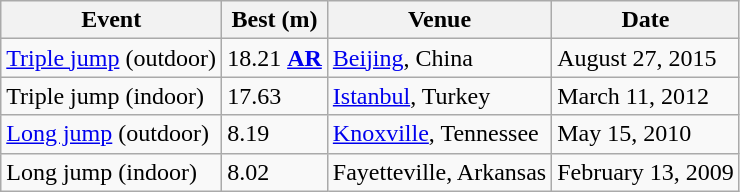<table class="wikitable">
<tr>
<th>Event</th>
<th>Best (m)</th>
<th>Venue</th>
<th>Date</th>
</tr>
<tr>
<td><a href='#'>Triple jump</a> (outdoor)</td>
<td>18.21 <strong><a href='#'>AR</a></strong></td>
<td><a href='#'>Beijing</a>, China</td>
<td>August 27, 2015</td>
</tr>
<tr>
<td>Triple jump (indoor)</td>
<td>17.63</td>
<td><a href='#'>Istanbul</a>, Turkey</td>
<td>March 11, 2012</td>
</tr>
<tr>
<td><a href='#'>Long jump</a> (outdoor)</td>
<td>8.19</td>
<td><a href='#'>Knoxville</a>, Tennessee</td>
<td>May 15, 2010</td>
</tr>
<tr>
<td>Long jump (indoor)</td>
<td>8.02</td>
<td>Fayetteville, Arkansas</td>
<td>February 13, 2009</td>
</tr>
</table>
